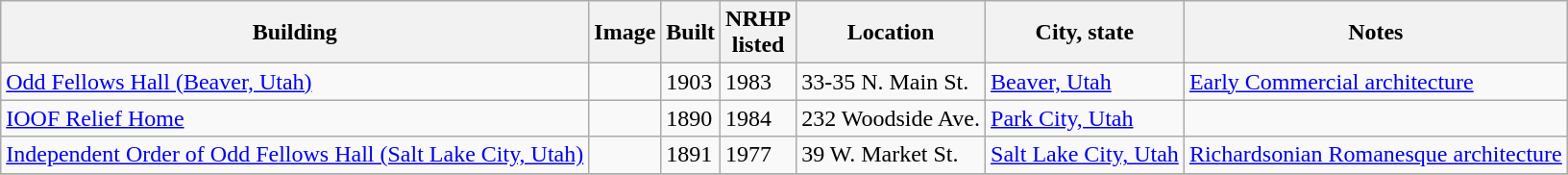<table class="wikitable sortable">
<tr>
<th>Building<br></th>
<th class="unsortable">Image</th>
<th>Built</th>
<th>NRHP<br>listed</th>
<th>Location</th>
<th>City, state</th>
<th class="unsortable">Notes</th>
</tr>
<tr>
<td><a href='#'>Odd Fellows Hall (Beaver, Utah)</a></td>
<td></td>
<td>1903</td>
<td>1983</td>
<td>33-35 N. Main St.<br><small></small></td>
<td><a href='#'>Beaver, Utah</a></td>
<td><a href='#'>Early Commercial architecture</a></td>
</tr>
<tr>
<td><a href='#'>IOOF Relief Home</a></td>
<td></td>
<td>1890</td>
<td>1984</td>
<td>232 Woodside Ave.<br><small></small></td>
<td><a href='#'>Park City, Utah</a></td>
<td></td>
</tr>
<tr>
<td><a href='#'>Independent Order of Odd Fellows Hall (Salt Lake City, Utah)</a></td>
<td></td>
<td>1891</td>
<td>1977</td>
<td>39 W. Market St.<br><small></small></td>
<td><a href='#'>Salt Lake City, Utah</a></td>
<td><a href='#'>Richardsonian Romanesque architecture</a></td>
</tr>
<tr>
</tr>
</table>
